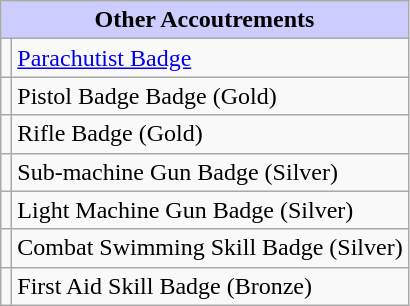<table class="wikitable">
<tr style="background:#ccf; text-align:center;">
<td colspan=2><strong>Other Accoutrements</strong></td>
</tr>
<tr>
<td align=center></td>
<td><a href='#'>Parachutist Badge</a></td>
</tr>
<tr>
<td align=center></td>
<td>Pistol Badge Badge (Gold)</td>
</tr>
<tr>
<td align=center></td>
<td>Rifle Badge (Gold)</td>
</tr>
<tr>
<td align=center></td>
<td>Sub-machine Gun Badge (Silver)</td>
</tr>
<tr>
<td align=center></td>
<td>Light Machine Gun Badge (Silver)</td>
</tr>
<tr>
<td align=center></td>
<td>Combat Swimming Skill Badge (Silver)</td>
</tr>
<tr>
<td align=center></td>
<td>First Aid Skill Badge (Bronze)</td>
</tr>
</table>
